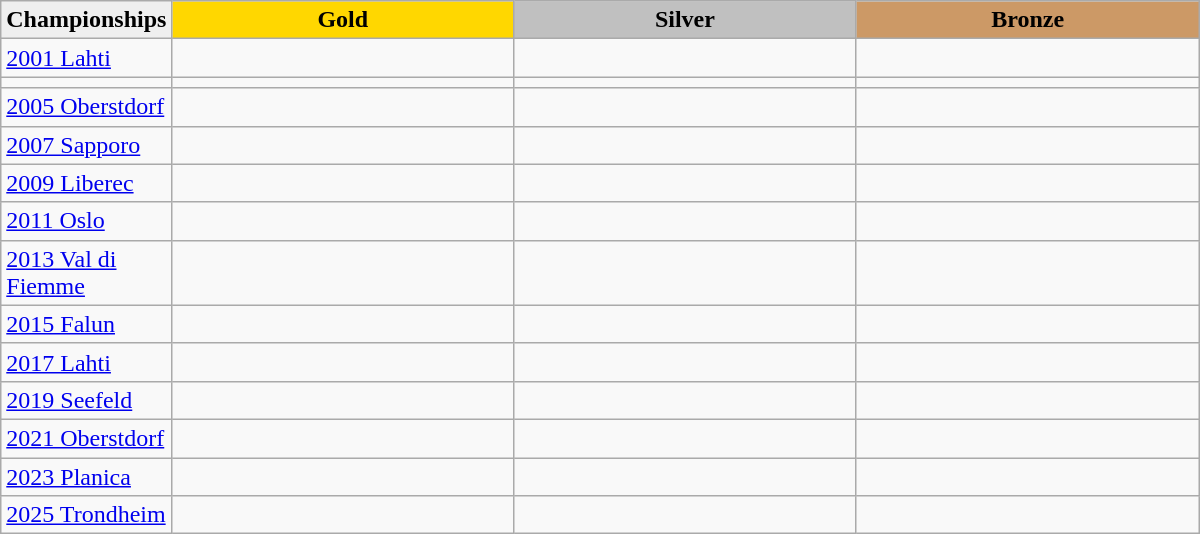<table class="wikitable sortable" style="width:800px;">
<tr>
<th style="width:10%; background:#efefef;">Championships</th>
<th style="width:30%; background:gold">Gold</th>
<th style="width:30%; background:silver">Silver</th>
<th style="width:30%; background:#CC9966">Bronze</th>
</tr>
<tr>
<td><a href='#'>2001 Lahti</a></td>
<td></td>
<td></td>
<td></td>
</tr>
<tr>
<td></td>
<td></td>
<td></td>
<td></td>
</tr>
<tr>
<td><a href='#'>2005 Oberstdorf</a></td>
<td></td>
<td></td>
<td></td>
</tr>
<tr>
<td><a href='#'>2007 Sapporo</a></td>
<td></td>
<td></td>
<td></td>
</tr>
<tr>
<td><a href='#'>2009 Liberec</a></td>
<td></td>
<td></td>
<td></td>
</tr>
<tr>
<td><a href='#'>2011 Oslo</a></td>
<td></td>
<td></td>
<td></td>
</tr>
<tr>
<td><a href='#'>2013 Val di Fiemme</a></td>
<td></td>
<td></td>
<td></td>
</tr>
<tr>
<td><a href='#'>2015 Falun</a></td>
<td></td>
<td></td>
<td></td>
</tr>
<tr>
<td><a href='#'>2017 Lahti</a></td>
<td></td>
<td></td>
<td></td>
</tr>
<tr>
<td><a href='#'>2019 Seefeld</a></td>
<td></td>
<td></td>
<td></td>
</tr>
<tr>
<td><a href='#'>2021 Oberstdorf</a></td>
<td></td>
<td></td>
<td></td>
</tr>
<tr>
<td><a href='#'>2023 Planica</a></td>
<td></td>
<td></td>
<td></td>
</tr>
<tr>
<td><a href='#'>2025 Trondheim</a></td>
<td></td>
<td></td>
<td></td>
</tr>
</table>
